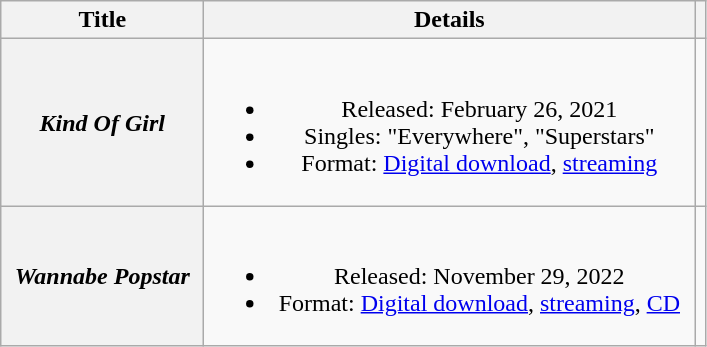<table class="wikitable plainrowheaders" style="text-align:center;">
<tr>
<th scope="col" style="width:08em;">Title</th>
<th scope="col" style="width:20em;">Details</th>
<th></th>
</tr>
<tr>
<th scope="row"><em>Kind Of Girl</em></th>
<td><br><ul><li>Released: February 26, 2021</li><li>Singles: "Everywhere", "Superstars"</li><li>Format: <a href='#'>Digital download</a>, <a href='#'>streaming</a></li></ul></td>
<td style="text-align: center;"></td>
</tr>
<tr>
<th scope="row"><em>Wannabe Popstar</em></th>
<td><br><ul><li>Released: November 29, 2022</li><li>Format: <a href='#'>Digital download</a>, <a href='#'>streaming</a>, <a href='#'>CD</a></li></ul></td>
<td style="text-align: center;"></td>
</tr>
</table>
